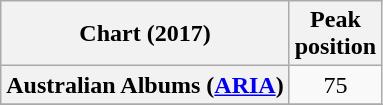<table class="wikitable sortable plainrowheaders" style="text-align:center">
<tr>
<th scope="col">Chart (2017)</th>
<th scope="col">Peak<br> position</th>
</tr>
<tr>
<th scope="row">Australian Albums (<a href='#'>ARIA</a>)</th>
<td>75</td>
</tr>
<tr>
</tr>
<tr>
</tr>
<tr>
</tr>
<tr>
</tr>
<tr>
</tr>
<tr>
</tr>
<tr>
</tr>
<tr>
</tr>
</table>
